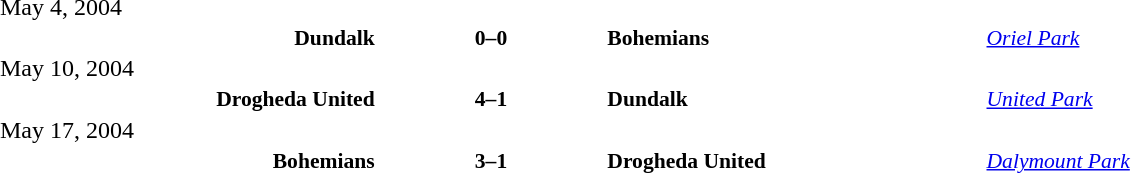<table width=100% cellspacing=1>
<tr>
<th width=20%></th>
<th width=12%></th>
<th width=20%></th>
<th></th>
</tr>
<tr>
<td>May 4, 2004</td>
</tr>
<tr style=font-size:90%>
<td align=right><strong>Dundalk</strong></td>
<td align=center><strong>0–0</strong></td>
<td><strong>Bohemians</strong></td>
<td><em><a href='#'>Oriel Park</a></em></td>
</tr>
<tr>
<td>May 10, 2004</td>
</tr>
<tr style=font-size:90%>
<td align=right><strong>Drogheda United</strong></td>
<td align=center><strong>4–1</strong></td>
<td><strong>Dundalk</strong></td>
<td><em><a href='#'>United Park</a></em></td>
</tr>
<tr>
<td>May 17, 2004</td>
</tr>
<tr style=font-size:90%>
<td align=right><strong>Bohemians</strong></td>
<td align=center><strong>3–1</strong></td>
<td><strong>Drogheda United</strong></td>
<td><em><a href='#'>Dalymount Park</a></em></td>
</tr>
</table>
